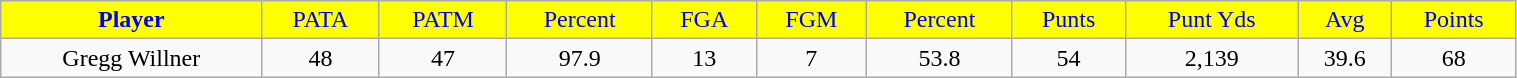<table class="wikitable" style="width:80%;">
<tr style="text-align:center; background:yellow; color:blue;">
<td><strong>Player</strong></td>
<td>PATA</td>
<td>PATM</td>
<td>Percent</td>
<td>FGA</td>
<td>FGM</td>
<td>Percent</td>
<td>Punts</td>
<td>Punt Yds</td>
<td>Avg</td>
<td>Points</td>
</tr>
<tr style="text-align:center;" bgcolor="">
<td>Gregg Willner</td>
<td>48</td>
<td>47</td>
<td>97.9</td>
<td>13</td>
<td>7</td>
<td>53.8</td>
<td>54</td>
<td>2,139</td>
<td>39.6</td>
<td>68</td>
</tr>
</table>
